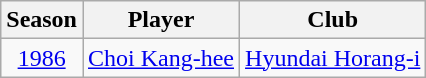<table class="wikitable">
<tr>
<th>Season</th>
<th>Player</th>
<th>Club</th>
</tr>
<tr>
<td align="center"><a href='#'>1986</a></td>
<td> <a href='#'>Choi Kang-hee</a></td>
<td><a href='#'>Hyundai Horang-i</a></td>
</tr>
</table>
